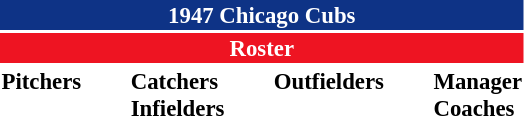<table class="toccolours" style="font-size: 95%;">
<tr>
<th colspan="10" style="background-color: #0e3386; color: white; text-align: center;">1947 Chicago Cubs</th>
</tr>
<tr>
<td colspan="10" style="background-color: #EE1422; color: white; text-align: center;"><strong>Roster</strong></td>
</tr>
<tr>
<td valign="top"><strong>Pitchers</strong><br>













</td>
<td width="25px"></td>
<td valign="top"><strong>Catchers</strong><br>



<strong>Infielders</strong>










</td>
<td width="25px"></td>
<td valign="top"><strong>Outfielders</strong><br>




</td>
<td width="25px"></td>
<td valign="top"><strong>Manager</strong><br>
<strong>Coaches</strong>



</td>
</tr>
<tr>
</tr>
</table>
